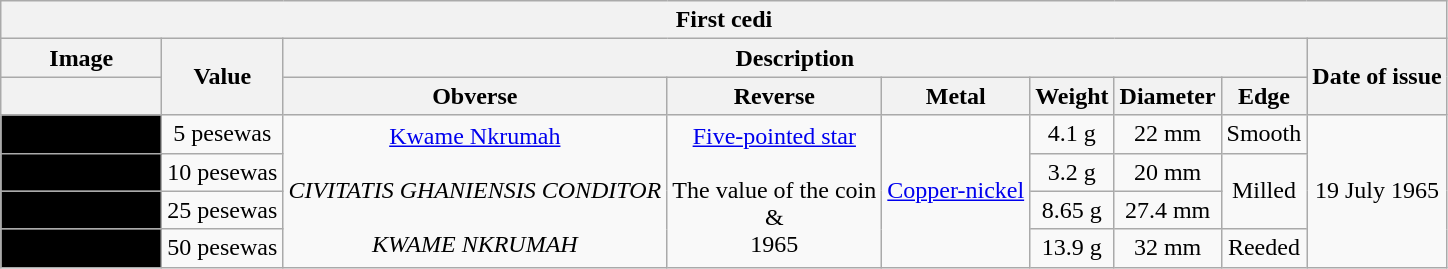<table class="wikitable" style="font-size: 90% style="width:100%; text-align: center">
<tr>
<th colspan=10>First cedi<br></th>
</tr>
<tr>
<th rowspan=1>Image</th>
<th rowspan=2>Value</th>
<th colspan=6>Description</th>
<th rowspan=2>Date of issue</th>
</tr>
<tr>
<th></th>
<th>Obverse</th>
<th>Reverse</th>
<th>Metal</th>
<th>Weight</th>
<th>Diameter</th>
<th>Edge</th>
</tr>
<tr>
<td style="width:10px" align="center" bgcolor="#000000"></td>
<td align="center">5 pesewas</td>
<td align="center" rowspan=4><a href='#'>Kwame Nkrumah</a><br><br><em>CIVITATIS GHANIENSIS CONDITOR</em><br><br><em>KWAME NKRUMAH</em></td>
<td align="center" rowspan=4><a href='#'>Five-pointed star</a><br><br>The value of the coin<br>&<br>1965</td>
<td align="center" rowspan=4><a href='#'>Copper-nickel</a></td>
<td align="center">4.1 g</td>
<td align="center">22 mm</td>
<td align="center">Smooth</td>
<td align="center" rowspan=4>19 July 1965</td>
</tr>
<tr>
<td style="width:100px" align="center" bgcolor="#000000"></td>
<td align="center">10 pesewas</td>
<td align="center">3.2 g</td>
<td align="center">20 mm</td>
<td align="center" rowspan=2>Milled</td>
</tr>
<tr>
<td style="width:100px" align="center" bgcolor="#000000"></td>
<td align="center">25 pesewas</td>
<td align="center">8.65 g</td>
<td align="center">27.4 mm</td>
</tr>
<tr>
<td style="width:100px" align="center" bgcolor="#000000"></td>
<td align="center">50 pesewas</td>
<td align="center">13.9 g</td>
<td align="center">32 mm</td>
<td align="center">Reeded</td>
</tr>
</table>
